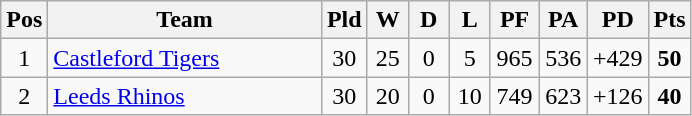<table class="wikitable" style="text-align:center;">
<tr>
<th style="width:20px;" abbr="Position">Pos</th>
<th style="width:175px;">Team</th>
<th style="width:20px;" abbr="Played">Pld</th>
<th style="width:20px;" abbr="Won">W</th>
<th style="width:20px;" abbr="Drawn">D</th>
<th style="width:20px;" abbr="Lost">L</th>
<th style="width:25px;" abbr="Points for">PF</th>
<th style="width:25px;" abbr="Points against">PA</th>
<th style="width:25px;" abbr="Points difference">PD</th>
<th style="width:20px;" abbr="Points">Pts</th>
</tr>
<tr>
<td>1</td>
<td style="text-align:left"> <a href='#'>Castleford Tigers</a></td>
<td>30</td>
<td>25</td>
<td>0</td>
<td>5</td>
<td>965</td>
<td>536</td>
<td>+429</td>
<td><strong>50</strong></td>
</tr>
<tr>
<td>2</td>
<td style="text-align:left;"> <a href='#'>Leeds Rhinos</a></td>
<td>30</td>
<td>20</td>
<td>0</td>
<td>10</td>
<td>749</td>
<td>623</td>
<td>+126</td>
<td><strong>40</strong></td>
</tr>
</table>
